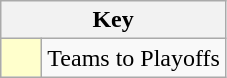<table class="wikitable" style="text-align: center">
<tr>
<th colspan=2>Key</th>
</tr>
<tr>
<td style="background:#ffffcc; width:20px;"></td>
<td align=left>Teams to Playoffs</td>
</tr>
</table>
